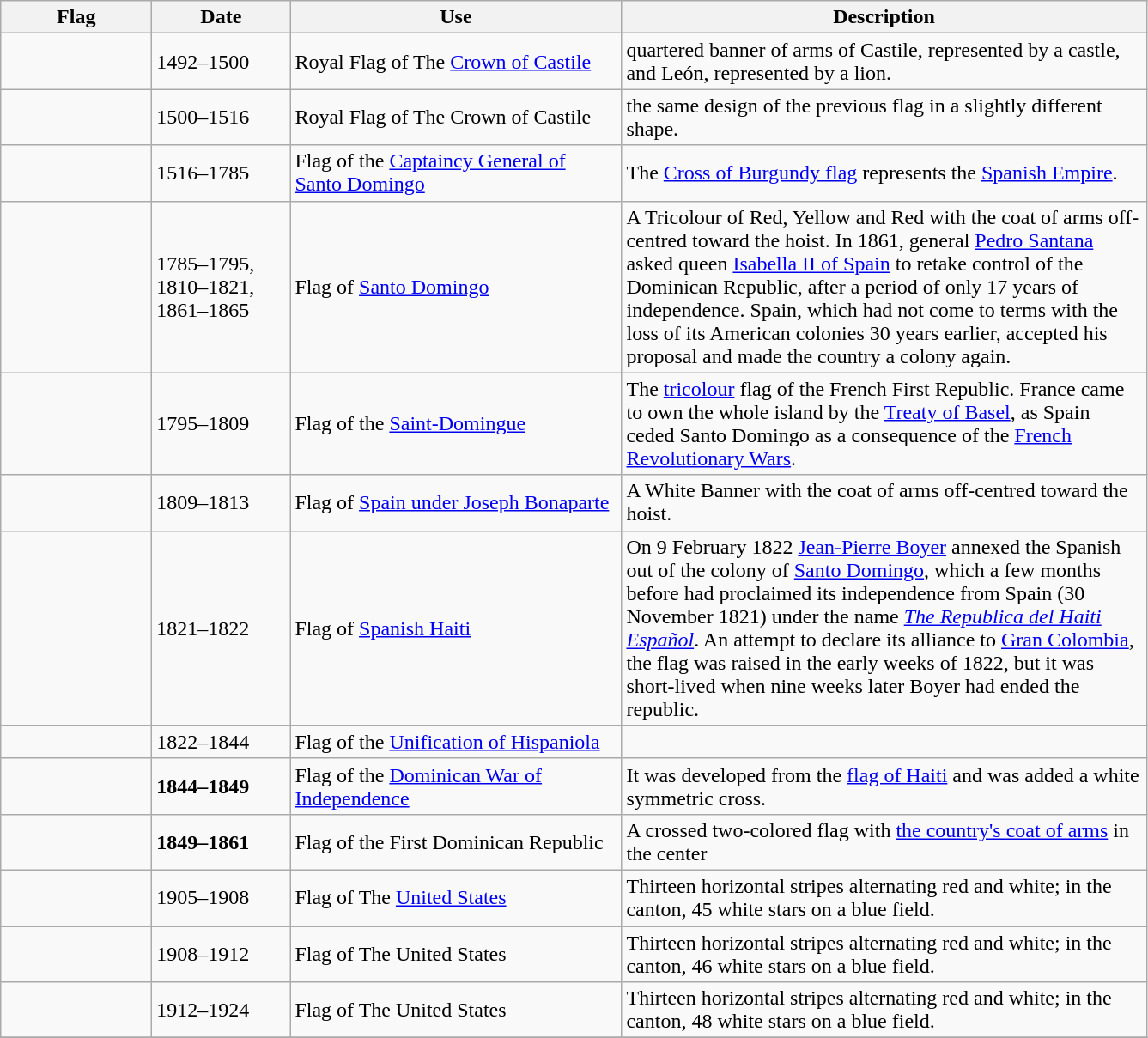<table class="wikitable" style="background:#f9f9f9">
<tr>
<th width="110">Flag</th>
<th width="100">Date</th>
<th width="250">Use</th>
<th width="400">Description</th>
</tr>
<tr>
<td></td>
<td>1492–1500</td>
<td>Royal Flag of The <a href='#'>Crown of Castile</a></td>
<td>quartered banner of arms of Castile, represented by a castle, and León, represented by a lion.</td>
</tr>
<tr>
<td></td>
<td>1500–1516</td>
<td>Royal Flag of The Crown of Castile</td>
<td>the same design of the previous flag in a slightly different shape.</td>
</tr>
<tr>
<td></td>
<td>1516–1785</td>
<td>Flag of the <a href='#'>Captaincy General of Santo Domingo</a></td>
<td>The <a href='#'>Cross of Burgundy flag</a> represents the <a href='#'>Spanish Empire</a>.</td>
</tr>
<tr>
<td></td>
<td>1785–1795, 1810–1821, 1861–1865</td>
<td>Flag of <a href='#'>Santo Domingo</a></td>
<td>A Tricolour of Red, Yellow and Red with the coat of arms off-centred toward the hoist. In 1861, general <a href='#'>Pedro Santana</a> asked queen <a href='#'>Isabella II of Spain</a> to retake control of the Dominican Republic, after a period of only 17 years of independence. Spain, which had not come to terms with the loss of its American colonies 30 years earlier, accepted his proposal and made the country a colony again.</td>
</tr>
<tr>
<td></td>
<td>1795–1809</td>
<td>Flag of the <a href='#'>Saint-Domingue</a></td>
<td>The <a href='#'>tricolour</a> flag of the French First Republic. France came to own the whole island by the <a href='#'>Treaty of Basel</a>, as Spain ceded Santo Domingo as a consequence of the <a href='#'>French Revolutionary Wars</a>.</td>
</tr>
<tr>
<td></td>
<td>1809–1813</td>
<td>Flag of <a href='#'>Spain under Joseph Bonaparte</a></td>
<td>A White Banner with the coat of arms off-centred toward the hoist.</td>
</tr>
<tr>
<td></td>
<td>1821–1822</td>
<td>Flag of <a href='#'>Spanish Haiti</a></td>
<td>On 9 February 1822 <a href='#'>Jean-Pierre Boyer</a> annexed the Spanish out of the colony of <a href='#'>Santo Domingo</a>, which a few months before had proclaimed its independence from Spain (30 November 1821) under the name <em><a href='#'>The Republica del Haiti Español</a></em>. An attempt to declare its alliance to <a href='#'>Gran Colombia</a>, the flag was raised in the early weeks of 1822, but it was short-lived when nine weeks later Boyer had ended the republic.</td>
</tr>
<tr>
<td></td>
<td>1822–1844</td>
<td>Flag of the <a href='#'>Unification of Hispaniola</a></td>
<td></td>
</tr>
<tr>
<td></td>
<td><strong>1844–1849</strong></td>
<td>Flag of the <a href='#'>Dominican War of Independence</a></td>
<td>It was developed from the <a href='#'>flag of Haiti</a> and was added a white symmetric cross.</td>
</tr>
<tr>
<td></td>
<td><strong>1849–1861</strong></td>
<td>Flag of the First Dominican Republic</td>
<td>A crossed two-colored flag with <a href='#'>the country's coat of arms</a> in the center</td>
</tr>
<tr>
<td></td>
<td>1905–1908</td>
<td>Flag of The <a href='#'>United States</a></td>
<td>Thirteen horizontal stripes alternating red and white; in the canton, 45 white stars on a blue field.</td>
</tr>
<tr>
<td></td>
<td>1908–1912</td>
<td>Flag of The United States</td>
<td>Thirteen horizontal stripes alternating red and white; in the canton, 46 white stars on a blue field.</td>
</tr>
<tr>
<td></td>
<td>1912–1924</td>
<td>Flag of The United States</td>
<td>Thirteen horizontal stripes alternating red and white; in the canton, 48 white stars on a blue field.</td>
</tr>
<tr>
</tr>
</table>
